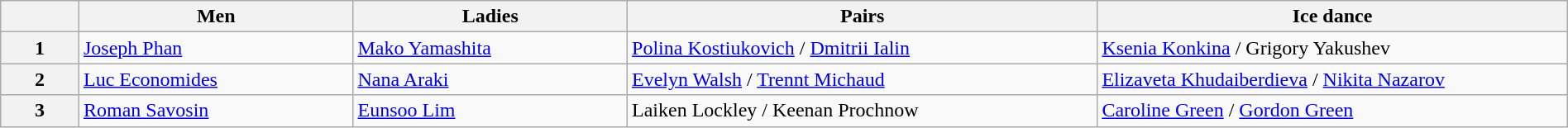<table class="wikitable unsortable" style="text-align:left; width:100%">
<tr>
<th scope="col" style="width:5%"></th>
<th scope="col" style="width:17.5%">Men</th>
<th scope="col" style="width:17.5%">Ladies</th>
<th scope="col" style="width:30%">Pairs</th>
<th scope="col" style="width:30%">Ice dance</th>
</tr>
<tr>
<th scope="row">1</th>
<td> <a href='#'>Joseph Phan</a></td>
<td> <a href='#'>Mako Yamashita</a></td>
<td> <a href='#'>Polina Kostiukovich</a> / <a href='#'>Dmitrii Ialin</a></td>
<td> <a href='#'>Ksenia Konkina</a> / Grigory Yakushev</td>
</tr>
<tr>
<th scope="row">2</th>
<td> <a href='#'>Luc Economides</a></td>
<td> <a href='#'>Nana Araki</a></td>
<td> <a href='#'>Evelyn Walsh</a> / <a href='#'>Trennt Michaud</a></td>
<td> <a href='#'>Elizaveta Khudaiberdieva</a> / <a href='#'>Nikita Nazarov</a></td>
</tr>
<tr>
<th scope="row">3</th>
<td> <a href='#'>Roman Savosin</a></td>
<td> <a href='#'>Eunsoo Lim</a></td>
<td> Laiken Lockley / Keenan Prochnow</td>
<td> <a href='#'>Caroline Green</a> / <a href='#'>Gordon Green</a></td>
</tr>
</table>
